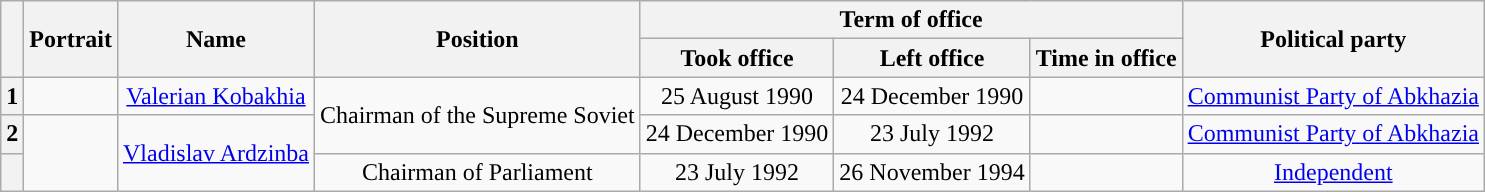<table class="wikitable" style="text-align:center">
<tr>
<th rowspan=2></th>
<th rowspan=2>Portrait</th>
<th rowspan=2>Name<br></th>
<th rowspan=2>Position</th>
<th colspan=3>Term of office</th>
<th rowspan=2>Political party</th>
</tr>
<tr>
<th>Took office</th>
<th>Left office</th>
<th>Time in office</th>
</tr>
<tr>
<th style="background:">1</th>
<td></td>
<td><a href='#'>Valerian Kobakhia</a><br></td>
<td rowspan=2>Chairman of the Supreme Soviet</td>
<td>25 August 1990</td>
<td>24 December 1990</td>
<td></td>
<td><a href='#'>Communist Party of Abkhazia</a></td>
</tr>
<tr>
<th style="background:">2</th>
<td rowspan=2></td>
<td rowspan=2><a href='#'>Vladislav Ardzinba</a><br></td>
<td>24 December 1990</td>
<td>23 July 1992</td>
<td></td>
<td><a href='#'>Communist Party of Abkhazia</a></td>
</tr>
<tr>
<th style="background:"></th>
<td>Chairman of Parliament</td>
<td>23 July 1992</td>
<td>26 November 1994</td>
<td></td>
<td><a href='#'>Independent</a></td>
</tr>
</table>
